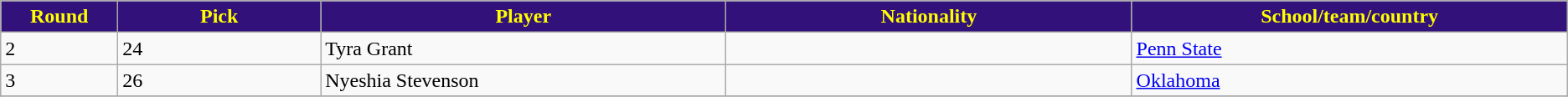<table class="wikitable">
<tr>
<th style="background:#32127A; color:yellow;" width="2%">Round</th>
<th style="background:#32127A; color:yellow;" width="5%">Pick</th>
<th style="background:#32127A; color:yellow;" width="10%">Player</th>
<th style="background:#32127A; color:yellow;" width="10%">Nationality</th>
<th style="background:#32127A; color:yellow;" width="10%">School/team/country</th>
</tr>
<tr>
<td>2</td>
<td>24</td>
<td>Tyra Grant</td>
<td></td>
<td><a href='#'>Penn State</a></td>
</tr>
<tr>
<td>3</td>
<td>26</td>
<td>Nyeshia Stevenson</td>
<td></td>
<td><a href='#'>Oklahoma</a></td>
</tr>
<tr>
</tr>
</table>
